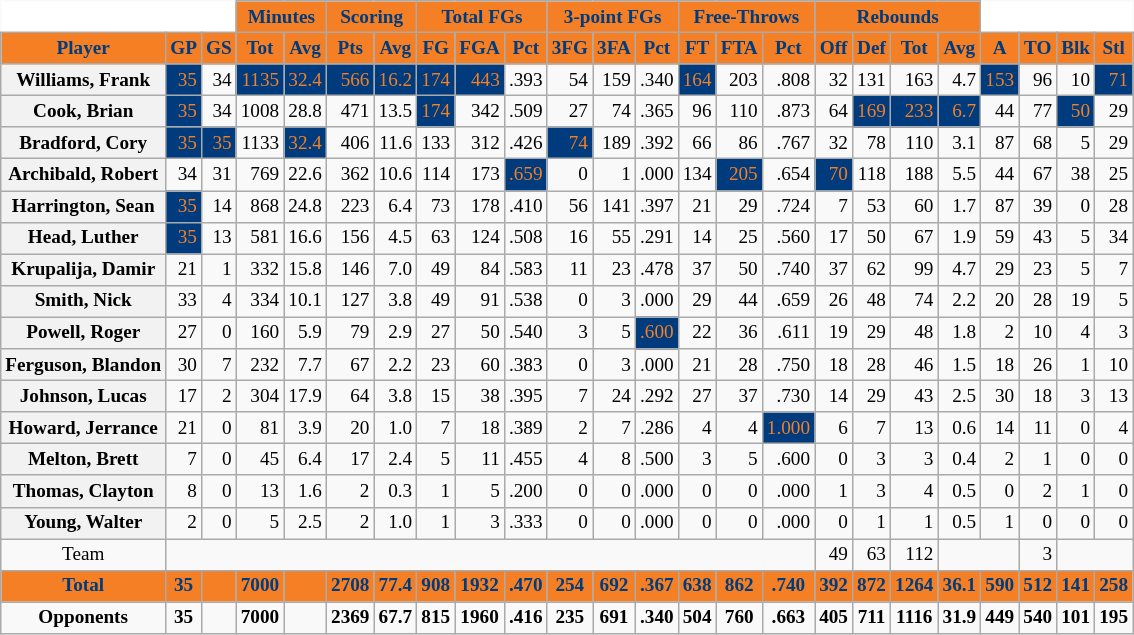<table class="wikitable sortable" border="1" style="font-size: 80%;">
<tr>
<th colspan="3" style="border-top-style:hidden; border-left-style:hidden; background: white;"></th>
<th colspan="2" style="background:#F47F24; color:#003C7D;">Minutes</th>
<th colspan="2" style="background:#F47F24; color:#003C7D;">Scoring</th>
<th colspan="3" style="background:#F47F24; color:#003C7D;">Total FGs</th>
<th colspan="3" style="background:#F47F24; color:#003C7D;">3-point FGs</th>
<th colspan="3" style="background:#F47F24; color:#003C7D;">Free-Throws</th>
<th colspan="4" style="background:#F47F24; color:#003C7D;">Rebounds</th>
<th colspan="4" style="border-top-style:hidden; border-right-style:hidden; background: white;"></th>
</tr>
<tr>
<th scope="col" style="background:#F47F24; color:#003C7D;">Player</th>
<th scope="col" style="background:#F47F24; color:#003C7D;">GP</th>
<th scope="col" style="background:#F47F24; color:#003C7D;">GS</th>
<th scope="col" style="background:#F47F24; color:#003C7D;">Tot</th>
<th scope="col" style="background:#F47F24; color:#003C7D;">Avg</th>
<th scope="col" style="background:#F47F24; color:#003C7D;">Pts</th>
<th scope="col" style="background:#F47F24; color:#003C7D;">Avg</th>
<th scope="col" style="background:#F47F24; color:#003C7D;">FG</th>
<th scope="col" style="background:#F47F24; color:#003C7D;">FGA</th>
<th scope="col" style="background:#F47F24; color:#003C7D;">Pct</th>
<th scope="col" style="background:#F47F24; color:#003C7D;">3FG</th>
<th scope="col" style="background:#F47F24; color:#003C7D;">3FA</th>
<th scope="col" style="background:#F47F24; color:#003C7D;">Pct</th>
<th scope="col" style="background:#F47F24; color:#003C7D;">FT</th>
<th scope="col" style="background:#F47F24; color:#003C7D;">FTA</th>
<th scope="col" style="background:#F47F24; color:#003C7D;">Pct</th>
<th scope="col" style="background:#F47F24; color:#003C7D;">Off</th>
<th scope="col" style="background:#F47F24; color:#003C7D;">Def</th>
<th scope="col" style="background:#F47F24; color:#003C7D;">Tot</th>
<th scope="col" style="background:#F47F24; color:#003C7D;">Avg</th>
<th scope="col" style="background:#F47F24; color:#003C7D;">A</th>
<th scope="col" style="background:#F47F24; color:#003C7D;">TO</th>
<th scope="col" style="background:#F47F24; color:#003C7D;">Blk</th>
<th scope="col" style="background:#F47F24; color:#003C7D;">Stl</th>
</tr>
<tr>
<th style=white-space:nowrap>Williams, Frank</th>
<td align="right" style="background:#003C7D; color:#F47F24;">35</td>
<td align="right">34</td>
<td align="right" style="background:#003C7D; color:#F47F24;">1135</td>
<td align="right" style="background:#003C7D; color:#F47F24;">32.4</td>
<td align="right" style="background:#003C7D; color:#F47F24;">566</td>
<td align="right" style="background:#003C7D; color:#F47F24;">16.2</td>
<td align="right" style="background:#003C7D; color:#F47F24;">174</td>
<td align="right" style="background:#003C7D; color:#F47F24;">443</td>
<td align="right">.393</td>
<td align="right">54</td>
<td align="right">159</td>
<td align="right">.340</td>
<td align="right" style="background:#003C7D; color:#F47F24;">164</td>
<td align="right">203</td>
<td align="right">.808</td>
<td align="right">32</td>
<td align="right">131</td>
<td align="right">163</td>
<td align="right">4.7</td>
<td align="right" style="background:#003C7D; color:#F47F24;">153</td>
<td align="right">96</td>
<td align="right">10</td>
<td align="right" style="background:#003C7D; color:#F47F24;">71</td>
</tr>
<tr>
<th style=white-space:nowrap>Cook, Brian</th>
<td align="right" style="background:#003C7D; color:#F47F24;">35</td>
<td align="right">34</td>
<td align="right">1008</td>
<td align="right">28.8</td>
<td align="right">471</td>
<td align="right">13.5</td>
<td align="right" style="background:#003C7D; color:#F47F24;">174</td>
<td align="right">342</td>
<td align="right">.509</td>
<td align="right">27</td>
<td align="right">74</td>
<td align="right">.365</td>
<td align="right">96</td>
<td align="right">110</td>
<td align="right">.873</td>
<td align="right">64</td>
<td align="right" style="background:#003C7D; color:#F47F24;">169</td>
<td align="right" style="background:#003C7D; color:#F47F24;">233</td>
<td align="right" style="background:#003C7D; color:#F47F24;">6.7</td>
<td align="right">44</td>
<td align="right">77</td>
<td align="right" style="background:#003C7D; color:#F47F24;">50</td>
<td align="right">29</td>
</tr>
<tr>
<th style=white-space:nowrap>Bradford, Cory</th>
<td align="right" style="background:#003C7D; color:#F47F24;">35</td>
<td align="right" style="background:#003C7D; color:#F47F24;">35</td>
<td align="right">1133</td>
<td align="right" style="background:#003C7D; color:#F47F24;">32.4</td>
<td align="right">406</td>
<td align="right">11.6</td>
<td align="right">133</td>
<td align="right">312</td>
<td align="right">.426</td>
<td align="right" style="background:#003C7D; color:#F47F24;">74</td>
<td align="right">189</td>
<td align="right">.392</td>
<td align="right">66</td>
<td align="right">86</td>
<td align="right">.767</td>
<td align="right">32</td>
<td align="right">78</td>
<td align="right">110</td>
<td align="right">3.1</td>
<td align="right">87</td>
<td align="right">68</td>
<td align="right">5</td>
<td align="right">29</td>
</tr>
<tr>
<th style=white-space:nowrap>Archibald, Robert</th>
<td align="right">34</td>
<td align="right">31</td>
<td align="right">769</td>
<td align="right">22.6</td>
<td align="right">362</td>
<td align="right">10.6</td>
<td align="right">114</td>
<td align="right">173</td>
<td align="right" style="background:#003C7D; color:#F47F24;">.659</td>
<td align="right">0</td>
<td align="right">1</td>
<td align="right">.000</td>
<td align="right">134</td>
<td align="right" style="background:#003C7D; color:#F47F24;">205</td>
<td align="right">.654</td>
<td align="right" style="background:#003C7D; color:#F47F24;">70</td>
<td align="right">118</td>
<td align="right">188</td>
<td align="right">5.5</td>
<td align="right">44</td>
<td align="right">67</td>
<td align="right">38</td>
<td align="right">25</td>
</tr>
<tr>
<th style=white-space:nowrap>Harrington, Sean</th>
<td align="right" style="background:#003C7D; color:#F47F24;">35</td>
<td align="right">14</td>
<td align="right">868</td>
<td align="right">24.8</td>
<td align="right">223</td>
<td align="right">6.4</td>
<td align="right">73</td>
<td align="right">178</td>
<td align="right">.410</td>
<td align="right">56</td>
<td align="right">141</td>
<td align="right">.397</td>
<td align="right">21</td>
<td align="right">29</td>
<td align="right">.724</td>
<td align="right">7</td>
<td align="right">53</td>
<td align="right">60</td>
<td align="right">1.7</td>
<td align="right">87</td>
<td align="right">39</td>
<td align="right">0</td>
<td align="right">28</td>
</tr>
<tr>
<th style=white-space:nowrap>Head, Luther</th>
<td align="right" style="background:#003C7D; color:#F47F24;">35</td>
<td align="right">13</td>
<td align="right">581</td>
<td align="right">16.6</td>
<td align="right">156</td>
<td align="right">4.5</td>
<td align="right">63</td>
<td align="right">124</td>
<td align="right">.508</td>
<td align="right">16</td>
<td align="right">55</td>
<td align="right">.291</td>
<td align="right">14</td>
<td align="right">25</td>
<td align="right">.560</td>
<td align="right">17</td>
<td align="right">50</td>
<td align="right">67</td>
<td align="right">1.9</td>
<td align="right">59</td>
<td align="right">43</td>
<td align="right">5</td>
<td align="right">34</td>
</tr>
<tr>
<th style=white-space:nowrap>Krupalija, Damir</th>
<td align="right">21</td>
<td align="right">1</td>
<td align="right">332</td>
<td align="right">15.8</td>
<td align="right">146</td>
<td align="right">7.0</td>
<td align="right">49</td>
<td align="right">84</td>
<td align="right">.583</td>
<td align="right">11</td>
<td align="right">23</td>
<td align="right">.478</td>
<td align="right">37</td>
<td align="right">50</td>
<td align="right">.740</td>
<td align="right">37</td>
<td align="right">62</td>
<td align="right">99</td>
<td align="right">4.7</td>
<td align="right">29</td>
<td align="right">23</td>
<td align="right">5</td>
<td align="right">7</td>
</tr>
<tr>
<th style=white-space:nowrap>Smith, Nick</th>
<td align="right">33</td>
<td align="right">4</td>
<td align="right">334</td>
<td align="right">10.1</td>
<td align="right">127</td>
<td align="right">3.8</td>
<td align="right">49</td>
<td align="right">91</td>
<td align="right">.538</td>
<td align="right">0</td>
<td align="right">3</td>
<td align="right">.000</td>
<td align="right">29</td>
<td align="right">44</td>
<td align="right">.659</td>
<td align="right">26</td>
<td align="right">48</td>
<td align="right">74</td>
<td align="right">2.2</td>
<td align="right">20</td>
<td align="right">28</td>
<td align="right">19</td>
<td align="right">5</td>
</tr>
<tr>
<th style=white-space:nowrap>Powell, Roger</th>
<td align="right">27</td>
<td align="right">0</td>
<td align="right">160</td>
<td align="right">5.9</td>
<td align="right">79</td>
<td align="right">2.9</td>
<td align="right">27</td>
<td align="right">50</td>
<td align="right">.540</td>
<td align="right">3</td>
<td align="right">5</td>
<td align="right" style="background:#003C7D; color:#F47F24;">.600</td>
<td align="right">22</td>
<td align="right">36</td>
<td align="right">.611</td>
<td align="right">19</td>
<td align="right">29</td>
<td align="right">48</td>
<td align="right">1.8</td>
<td align="right">2</td>
<td align="right">10</td>
<td align="right">4</td>
<td align="right">3</td>
</tr>
<tr>
<th style=white-space:nowrap>Ferguson, Blandon</th>
<td align="right">30</td>
<td align="right">7</td>
<td align="right">232</td>
<td align="right">7.7</td>
<td align="right">67</td>
<td align="right">2.2</td>
<td align="right">23</td>
<td align="right">60</td>
<td align="right">.383</td>
<td align="right">0</td>
<td align="right">3</td>
<td align="right">.000</td>
<td align="right">21</td>
<td align="right">28</td>
<td align="right">.750</td>
<td align="right">18</td>
<td align="right">28</td>
<td align="right">46</td>
<td align="right">1.5</td>
<td align="right">18</td>
<td align="right">26</td>
<td align="right">1</td>
<td align="right">10</td>
</tr>
<tr>
<th style=white-space:nowrap>Johnson, Lucas</th>
<td align="right">17</td>
<td align="right">2</td>
<td align="right">304</td>
<td align="right">17.9</td>
<td align="right">64</td>
<td align="right">3.8</td>
<td align="right">15</td>
<td align="right">38</td>
<td align="right">.395</td>
<td align="right">7</td>
<td align="right">24</td>
<td align="right">.292</td>
<td align="right">27</td>
<td align="right">37</td>
<td align="right">.730</td>
<td align="right">14</td>
<td align="right">29</td>
<td align="right">43</td>
<td align="right">2.5</td>
<td align="right">30</td>
<td align="right">18</td>
<td align="right">3</td>
<td align="right">13</td>
</tr>
<tr>
<th style=white-space:nowrap>Howard, Jerrance</th>
<td align="right">21</td>
<td align="right">0</td>
<td align="right">81</td>
<td align="right">3.9</td>
<td align="right">20</td>
<td align="right">1.0</td>
<td align="right">7</td>
<td align="right">18</td>
<td align="right">.389</td>
<td align="right">2</td>
<td align="right">7</td>
<td align="right">.286</td>
<td align="right">4</td>
<td align="right">4</td>
<td align="right" style="background:#003C7D; color:#F47F24;">1.000</td>
<td align="right">6</td>
<td align="right">7</td>
<td align="right">13</td>
<td align="right">0.6</td>
<td align="right">14</td>
<td align="right">11</td>
<td align="right">0</td>
<td align="right">4</td>
</tr>
<tr>
<th style=white-space:nowrap>Melton, Brett</th>
<td align="right">7</td>
<td align="right">0</td>
<td align="right">45</td>
<td align="right">6.4</td>
<td align="right">17</td>
<td align="right">2.4</td>
<td align="right">5</td>
<td align="right">11</td>
<td align="right">.455</td>
<td align="right">4</td>
<td align="right">8</td>
<td align="right">.500</td>
<td align="right">3</td>
<td align="right">5</td>
<td align="right">.600</td>
<td align="right">0</td>
<td align="right">3</td>
<td align="right">3</td>
<td align="right">0.4</td>
<td align="right">2</td>
<td align="right">1</td>
<td align="right">0</td>
<td align="right">0</td>
</tr>
<tr>
<th style=white-space:nowrap>Thomas, Clayton</th>
<td align="right">8</td>
<td align="right">0</td>
<td align="right">13</td>
<td align="right">1.6</td>
<td align="right">2</td>
<td align="right">0.3</td>
<td align="right">1</td>
<td align="right">5</td>
<td align="right">.200</td>
<td align="right">0</td>
<td align="right">0</td>
<td align="right">.000</td>
<td align="right">0</td>
<td align="right">0</td>
<td align="right">.000</td>
<td align="right">1</td>
<td align="right">3</td>
<td align="right">4</td>
<td align="right">0.5</td>
<td align="right">0</td>
<td align="right">2</td>
<td align="right">1</td>
<td align="right">0</td>
</tr>
<tr>
<th style=white-space:nowrap>Young, Walter</th>
<td align="right">2</td>
<td align="right">0</td>
<td align="right">5</td>
<td align="right">2.5</td>
<td align="right">2</td>
<td align="right">1.0</td>
<td align="right">1</td>
<td align="right">3</td>
<td align="right">.333</td>
<td align="right">0</td>
<td align="right">0</td>
<td align="right">.000</td>
<td align="right">0</td>
<td align="right">0</td>
<td align="right">.000</td>
<td align="right">0</td>
<td align="right">1</td>
<td align="right">1</td>
<td align="right">0.5</td>
<td align="right">1</td>
<td align="right">0</td>
<td align="right">0</td>
<td align="right">0</td>
</tr>
<tr class="sortbottom">
<td align="center">Team</td>
<td align="right" style="border-right-style:hidden"></td>
<td align="right" style="border-right-style:hidden"></td>
<td align="right" style="border-right-style:hidden"></td>
<td align="right" style="border-right-style:hidden"></td>
<td align="right" style="border-right-style:hidden"></td>
<td align="right" style="border-right-style:hidden"></td>
<td align="right" style="border-right-style:hidden"></td>
<td align="right" style="border-right-style:hidden"></td>
<td align="right" style="border-right-style:hidden"></td>
<td align="right" style="border-right-style:hidden"></td>
<td align="right" style="border-right-style:hidden"></td>
<td align="right" style="border-right-style:hidden"></td>
<td align="right" style="border-right-style:hidden"></td>
<td align="right" style="border-right-style:hidden"></td>
<td align="right"></td>
<td align="right">49</td>
<td align="right">63</td>
<td align="right">112</td>
<td align="right" style="border-right-style:hidden"></td>
<td align="right"></td>
<td align="right">3</td>
<td align="right" style="border-right-style:hidden"></td>
<td align="right"></td>
</tr>
<tr class="sortbottom">
<td align="center" style="background:#F47F24; color:#003C7D;"><strong>	Total	</strong></td>
<td align="center" style="background:#F47F24; color:#003C7D;"><strong>	35	</strong></td>
<td align="center" style="background:#F47F24; color:#003C7D;"><strong>		</strong></td>
<td align="center" style="background:#F47F24; color:#003C7D;"><strong>	7000	</strong></td>
<td align="center" style="background:#F47F24; color:#003C7D;"><strong>		</strong></td>
<td align="center" style="background:#F47F24; color:#003C7D;"><strong>	2708	</strong></td>
<td align="center" style="background:#F47F24; color:#003C7D;"><strong>	77.4	</strong></td>
<td align="center" style="background:#F47F24; color:#003C7D;"><strong>	908	</strong></td>
<td align="center" style="background:#F47F24; color:#003C7D;"><strong>	1932	</strong></td>
<td align="center" style="background:#F47F24; color:#003C7D;"><strong>	.470	</strong></td>
<td align="center" style="background:#F47F24; color:#003C7D;"><strong>	254	</strong></td>
<td align="center" style="background:#F47F24; color:#003C7D;"><strong>	692	</strong></td>
<td align="center" style="background:#F47F24; color:#003C7D;"><strong>	.367	</strong></td>
<td align="center" style="background:#F47F24; color:#003C7D;"><strong>	638	</strong></td>
<td align="center" style="background:#F47F24; color:#003C7D;"><strong>	862	</strong></td>
<td align="center" style="background:#F47F24; color:#003C7D;"><strong>	.740	</strong></td>
<td align="center" style="background:#F47F24; color:#003C7D;"><strong>	392	</strong></td>
<td align="center" style="background:#F47F24; color:#003C7D;"><strong>	872	</strong></td>
<td align="center" style="background:#F47F24; color:#003C7D;"><strong>	1264	</strong></td>
<td align="center" style="background:#F47F24; color:#003C7D;"><strong>	36.1	</strong></td>
<td align="center" style="background:#F47F24; color:#003C7D;"><strong>	590	</strong></td>
<td align="center" style="background:#F47F24; color:#003C7D;"><strong>	512	</strong></td>
<td align="center" style="background:#F47F24; color:#003C7D;"><strong>	141	</strong></td>
<td align="center" style="background:#F47F24; color:#003C7D;"><strong>	258	</strong></td>
</tr>
<tr class="sortbottom">
<td align="center"><strong>	Opponents	</strong></td>
<td align="center"><strong>	35	</strong></td>
<td align="center"><strong>		</strong></td>
<td align="center"><strong>	7000	</strong></td>
<td align="center"><strong>		</strong></td>
<td align="center"><strong>	2369	</strong></td>
<td align="center"><strong>	67.7	</strong></td>
<td align="center"><strong>	815	</strong></td>
<td align="center"><strong>	1960	</strong></td>
<td align="center"><strong>	.416	</strong></td>
<td align="center"><strong>	235	</strong></td>
<td align="center"><strong>	691	</strong></td>
<td align="center"><strong>	.340	</strong></td>
<td align="center"><strong>	504	</strong></td>
<td align="center"><strong>	760	</strong></td>
<td align="center"><strong>	.663	</strong></td>
<td align="center"><strong>	405	</strong></td>
<td align="center"><strong>	711	</strong></td>
<td align="center"><strong>	1116	</strong></td>
<td align="center"><strong>	31.9	</strong></td>
<td align="center"><strong>	449	</strong></td>
<td align="center"><strong>	540	</strong></td>
<td align="center"><strong>	101	</strong></td>
<td align="center"><strong>	195	</strong></td>
</tr>
</table>
